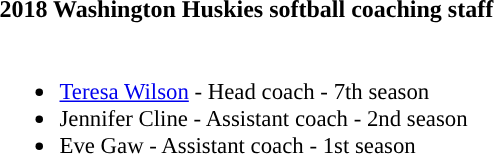<table class="toccolours">
<tr>
<th colspan=9>2018 Washington Huskies softball coaching staff</th>
</tr>
<tr>
<td style="text-align: left; font-size: 95%;" valign="top"><br><ul><li><a href='#'>Teresa Wilson</a> - Head coach - 7th season</li><li>Jennifer Cline - Assistant coach - 2nd season</li><li>Eve Gaw - Assistant coach - 1st season</li></ul></td>
</tr>
</table>
